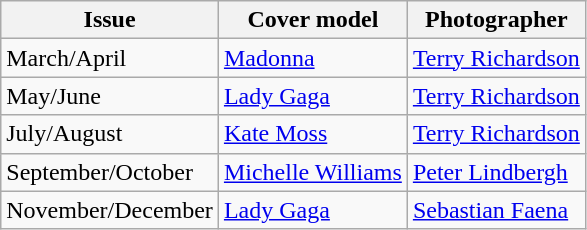<table class="sortable wikitable">
<tr>
<th>Issue</th>
<th>Cover model</th>
<th>Photographer</th>
</tr>
<tr>
<td>March/April</td>
<td><a href='#'>Madonna</a></td>
<td><a href='#'>Terry Richardson</a></td>
</tr>
<tr>
<td>May/June</td>
<td><a href='#'>Lady Gaga</a></td>
<td><a href='#'>Terry Richardson</a></td>
</tr>
<tr>
<td>July/August</td>
<td><a href='#'>Kate Moss</a></td>
<td><a href='#'>Terry Richardson</a></td>
</tr>
<tr>
<td>September/October</td>
<td><a href='#'>Michelle Williams</a></td>
<td><a href='#'>Peter Lindbergh</a></td>
</tr>
<tr>
<td>November/December</td>
<td><a href='#'>Lady Gaga</a></td>
<td><a href='#'>Sebastian Faena</a></td>
</tr>
</table>
